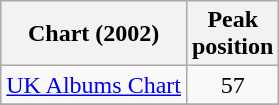<table class="wikitable sortable">
<tr>
<th>Chart (2002)</th>
<th>Peak<br>position</th>
</tr>
<tr>
<td align="left"><a href='#'>UK Albums Chart</a></td>
<td align="center">57</td>
</tr>
<tr>
</tr>
</table>
